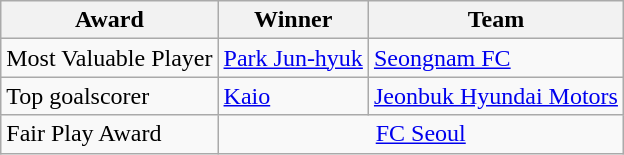<table class="wikitable">
<tr>
<th>Award</th>
<th>Winner</th>
<th>Team</th>
</tr>
<tr>
<td>Most Valuable Player</td>
<td> <a href='#'>Park Jun-hyuk</a></td>
<td><a href='#'>Seongnam FC</a></td>
</tr>
<tr>
<td>Top goalscorer</td>
<td> <a href='#'>Kaio</a></td>
<td><a href='#'>Jeonbuk Hyundai Motors</a></td>
</tr>
<tr>
<td>Fair Play Award</td>
<td colspan="2" align="center"><a href='#'>FC Seoul</a></td>
</tr>
</table>
